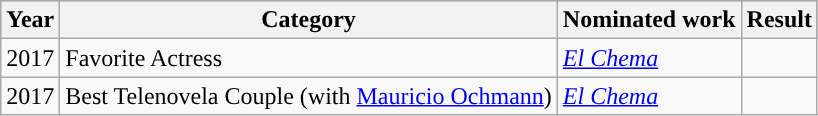<table class="wikitable">
<tr style="background:#b0c4de;">
<th>Year</th>
<th>Category</th>
<th>Nominated work</th>
<th>Result</th>
</tr>
<tr>
<td>2017</td>
<td>Favorite Actress</td>
<td><em> <a href='#'>El Chema </a></em></td>
<td></td>
</tr>
<tr>
<td>2017</td>
<td>Best Telenovela Couple (with <a href='#'>Mauricio Ochmann</a>)</td>
<td><em> <a href='#'>El Chema </a></em></td>
<td></td>
</tr>
</table>
